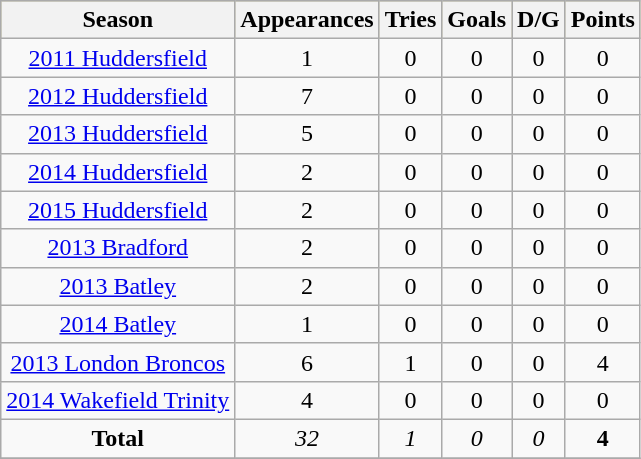<table class="wikitable" style="text-align:center;">
<tr bgcolor=#bdb76b>
<th>Season</th>
<th>Appearances</th>
<th>Tries</th>
<th>Goals</th>
<th>D/G</th>
<th>Points</th>
</tr>
<tr>
<td><a href='#'>2011 Huddersfield</a></td>
<td>1</td>
<td>0</td>
<td>0</td>
<td>0</td>
<td>0</td>
</tr>
<tr>
<td><a href='#'>2012 Huddersfield</a></td>
<td>7</td>
<td>0</td>
<td>0</td>
<td>0</td>
<td>0</td>
</tr>
<tr>
<td><a href='#'>2013 Huddersfield</a></td>
<td>5</td>
<td>0</td>
<td>0</td>
<td>0</td>
<td>0</td>
</tr>
<tr>
<td><a href='#'>2014 Huddersfield</a></td>
<td>2</td>
<td>0</td>
<td>0</td>
<td>0</td>
<td>0</td>
</tr>
<tr>
<td><a href='#'>2015 Huddersfield</a></td>
<td>2</td>
<td>0</td>
<td>0</td>
<td>0</td>
<td>0</td>
</tr>
<tr>
<td><a href='#'>2013 Bradford</a></td>
<td>2</td>
<td>0</td>
<td>0</td>
<td>0</td>
<td>0</td>
</tr>
<tr>
<td><a href='#'>2013 Batley</a></td>
<td>2</td>
<td>0</td>
<td>0</td>
<td>0</td>
<td>0</td>
</tr>
<tr>
<td><a href='#'>2014 Batley</a></td>
<td>1</td>
<td>0</td>
<td>0</td>
<td>0</td>
<td>0</td>
</tr>
<tr>
<td><a href='#'>2013 London Broncos</a></td>
<td>6</td>
<td>1</td>
<td>0</td>
<td>0</td>
<td>4</td>
</tr>
<tr>
<td><a href='#'>2014 Wakefield Trinity</a></td>
<td>4</td>
<td>0</td>
<td>0</td>
<td>0</td>
<td>0</td>
</tr>
<tr>
<td><strong>Total</strong></td>
<td><em>32</em></td>
<td><em>1</em></td>
<td><em>0</em></td>
<td><em>0</em></td>
<td><strong>4</strong></td>
</tr>
<tr>
</tr>
</table>
